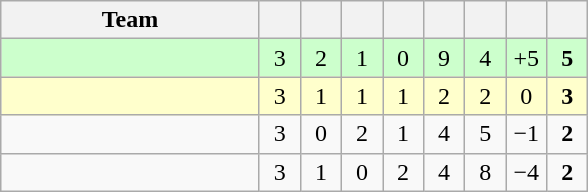<table class="wikitable" style="text-align:center;">
<tr>
<th width=165>Team</th>
<th width=20></th>
<th width=20></th>
<th width=20></th>
<th width=20></th>
<th width=20></th>
<th width=20></th>
<th width=20></th>
<th width=20></th>
</tr>
<tr bgcolor="#ccffcc">
<td align="left"></td>
<td>3</td>
<td>2</td>
<td>1</td>
<td>0</td>
<td>9</td>
<td>4</td>
<td>+5</td>
<td><strong>5</strong></td>
</tr>
<tr bgcolor="#ffffcc">
<td align="left"></td>
<td>3</td>
<td>1</td>
<td>1</td>
<td>1</td>
<td>2</td>
<td>2</td>
<td>0</td>
<td><strong>3</strong></td>
</tr>
<tr>
<td align="left"></td>
<td>3</td>
<td>0</td>
<td>2</td>
<td>1</td>
<td>4</td>
<td>5</td>
<td>−1</td>
<td><strong>2</strong></td>
</tr>
<tr>
<td align="left"></td>
<td>3</td>
<td>1</td>
<td>0</td>
<td>2</td>
<td>4</td>
<td>8</td>
<td>−4</td>
<td><strong>2</strong></td>
</tr>
</table>
